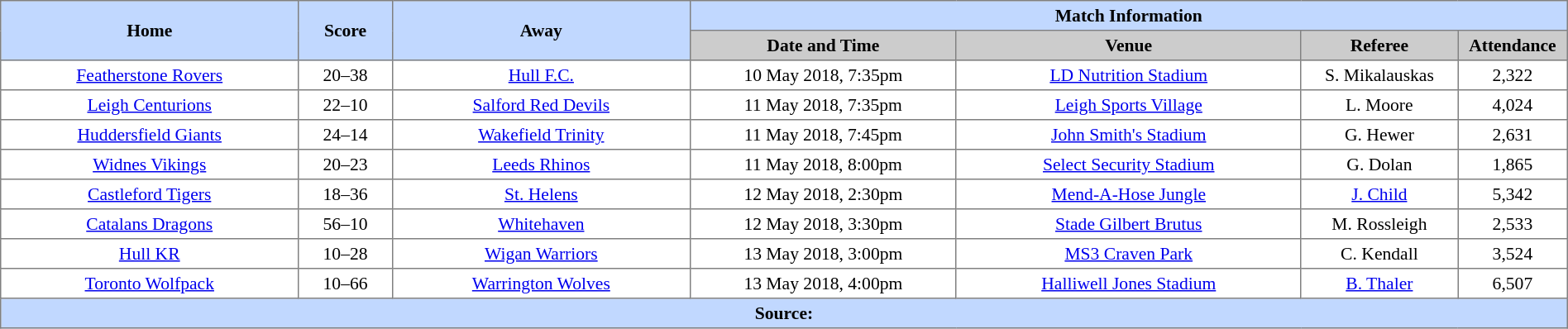<table border=1 style="border-collapse:collapse; font-size:90%; text-align:center;" cellpadding=3 cellspacing=0 width=100%>
<tr bgcolor=#C1D8FF>
<th rowspan=2 width=19%>Home</th>
<th rowspan=2 width=6%>Score</th>
<th rowspan=2 width=19%>Away</th>
<th colspan=4>Match Information</th>
</tr>
<tr bgcolor=#CCCCCC>
<th width=17%>Date and Time</th>
<th width=22%>Venue</th>
<th width=10%>Referee</th>
<th width=7%>Attendance</th>
</tr>
<tr>
<td> <a href='#'>Featherstone Rovers</a></td>
<td>20–38</td>
<td> <a href='#'>Hull F.C.</a></td>
<td>10 May 2018, 7:35pm</td>
<td><a href='#'>LD Nutrition Stadium</a></td>
<td>S. Mikalauskas</td>
<td>2,322</td>
</tr>
<tr>
<td> <a href='#'>Leigh Centurions</a></td>
<td>22–10</td>
<td> <a href='#'>Salford Red Devils</a></td>
<td>11 May 2018, 7:35pm</td>
<td><a href='#'>Leigh Sports Village</a></td>
<td>L. Moore</td>
<td>4,024</td>
</tr>
<tr>
<td> <a href='#'>Huddersfield Giants</a></td>
<td>24–14</td>
<td> <a href='#'>Wakefield Trinity</a></td>
<td>11 May 2018, 7:45pm</td>
<td><a href='#'>John Smith's Stadium</a></td>
<td>G. Hewer</td>
<td>2,631</td>
</tr>
<tr>
<td> <a href='#'>Widnes Vikings</a></td>
<td>20–23</td>
<td> <a href='#'>Leeds Rhinos</a></td>
<td>11 May 2018, 8:00pm</td>
<td><a href='#'>Select Security Stadium</a></td>
<td>G. Dolan</td>
<td>1,865</td>
</tr>
<tr>
<td> <a href='#'>Castleford Tigers</a></td>
<td>18–36</td>
<td> <a href='#'>St. Helens</a></td>
<td>12 May 2018, 2:30pm</td>
<td><a href='#'>Mend-A-Hose Jungle</a></td>
<td><a href='#'>J. Child</a></td>
<td>5,342</td>
</tr>
<tr>
<td> <a href='#'>Catalans Dragons</a></td>
<td>56–10</td>
<td> <a href='#'>Whitehaven</a></td>
<td>12 May 2018, 3:30pm</td>
<td><a href='#'>Stade Gilbert Brutus</a></td>
<td>M. Rossleigh</td>
<td>2,533</td>
</tr>
<tr>
<td> <a href='#'>Hull KR</a></td>
<td>10–28</td>
<td> <a href='#'>Wigan Warriors</a></td>
<td>13 May 2018, 3:00pm</td>
<td><a href='#'>MS3 Craven Park</a></td>
<td>C. Kendall</td>
<td>3,524</td>
</tr>
<tr>
<td> <a href='#'>Toronto Wolfpack</a></td>
<td>10–66</td>
<td> <a href='#'>Warrington Wolves</a></td>
<td>13 May 2018, 4:00pm</td>
<td><a href='#'>Halliwell Jones Stadium</a></td>
<td><a href='#'>B. Thaler</a></td>
<td>6,507</td>
</tr>
<tr style="background:#c1d8ff;">
<th colspan=10>Source:</th>
</tr>
</table>
